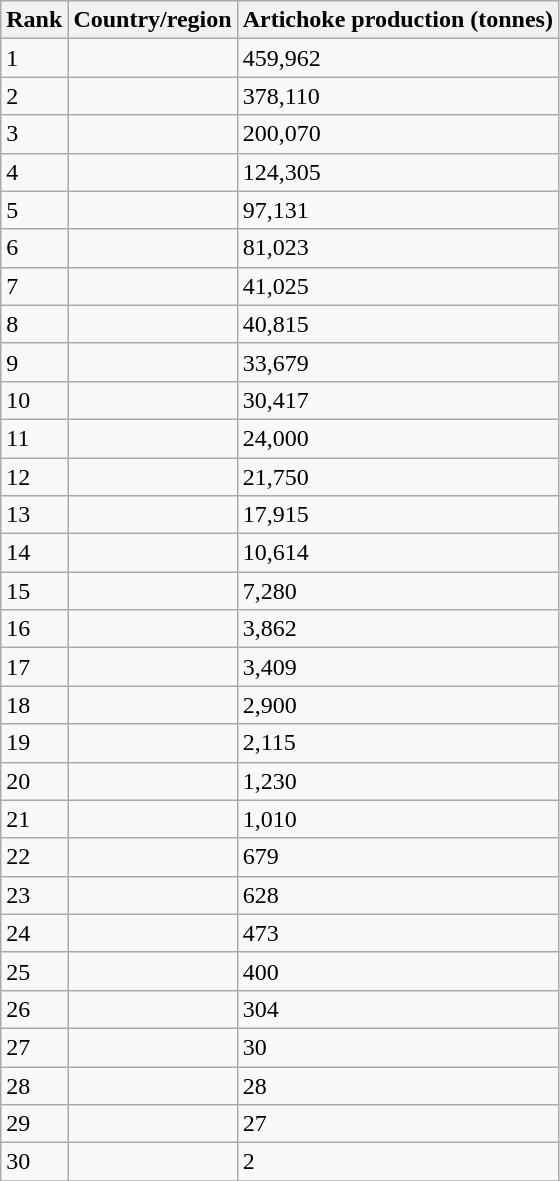<table class="wikitable sortable">
<tr>
<th>Rank</th>
<th>Country/region</th>
<th>Artichoke production (tonnes)</th>
</tr>
<tr>
<td>1</td>
<td></td>
<td align="left">459,962</td>
</tr>
<tr>
<td>2</td>
<td></td>
<td align="left">378,110</td>
</tr>
<tr>
<td>3</td>
<td></td>
<td align="left">200,070</td>
</tr>
<tr>
<td>4</td>
<td></td>
<td align="left">124,305</td>
</tr>
<tr>
<td>5</td>
<td></td>
<td align="left">97,131</td>
</tr>
<tr>
<td>6</td>
<td></td>
<td align="left">81,023</td>
</tr>
<tr>
<td>7</td>
<td></td>
<td align="left">41,025</td>
</tr>
<tr>
<td>8</td>
<td></td>
<td align="left">40,815</td>
</tr>
<tr>
<td>9</td>
<td></td>
<td align="left">33,679</td>
</tr>
<tr>
<td>10</td>
<td></td>
<td align="left">30,417</td>
</tr>
<tr>
<td>11</td>
<td></td>
<td align="left">24,000</td>
</tr>
<tr>
<td>12</td>
<td></td>
<td align="left">21,750</td>
</tr>
<tr>
<td>13</td>
<td></td>
<td align="left">17,915</td>
</tr>
<tr>
<td>14</td>
<td></td>
<td align="left">10,614</td>
</tr>
<tr>
<td>15</td>
<td></td>
<td align="left">7,280</td>
</tr>
<tr>
<td>16</td>
<td></td>
<td align="left">3,862</td>
</tr>
<tr>
<td>17</td>
<td></td>
<td align="left">3,409</td>
</tr>
<tr>
<td>18</td>
<td></td>
<td align="left">2,900</td>
</tr>
<tr>
<td>19</td>
<td></td>
<td align="left">2,115</td>
</tr>
<tr>
<td>20</td>
<td></td>
<td align="left">1,230</td>
</tr>
<tr>
<td>21</td>
<td></td>
<td align="left">1,010</td>
</tr>
<tr>
<td>22</td>
<td></td>
<td align="left">679</td>
</tr>
<tr>
<td>23</td>
<td></td>
<td align="left">628</td>
</tr>
<tr>
<td>24</td>
<td></td>
<td align="left">473</td>
</tr>
<tr>
<td>25</td>
<td></td>
<td align="left">400</td>
</tr>
<tr>
<td>26</td>
<td></td>
<td align="left">304</td>
</tr>
<tr>
<td>27</td>
<td></td>
<td align="left">30</td>
</tr>
<tr>
<td>28</td>
<td></td>
<td align="left">28</td>
</tr>
<tr>
<td>29</td>
<td></td>
<td align="left">27</td>
</tr>
<tr>
<td>30</td>
<td></td>
<td align="left">2</td>
</tr>
<tr>
</tr>
</table>
